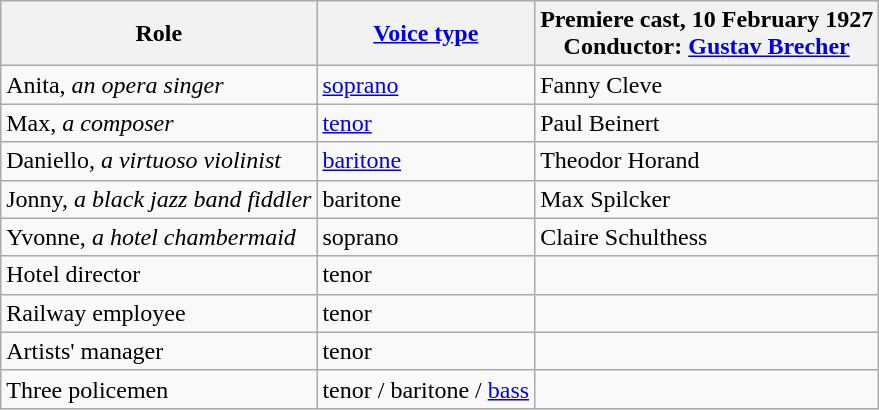<table class="wikitable">
<tr>
<th>Role</th>
<th><a href='#'>Voice type</a></th>
<th>Premiere cast, 10 February 1927<br>Conductor: <a href='#'>Gustav Brecher</a></th>
</tr>
<tr>
<td>Anita, <em>an opera singer</em></td>
<td><a href='#'>soprano</a></td>
<td>Fanny Cleve</td>
</tr>
<tr>
<td>Max, <em>a composer</em></td>
<td><a href='#'>tenor</a></td>
<td>Paul Beinert</td>
</tr>
<tr>
<td>Daniello, <em>a virtuoso violinist</em></td>
<td><a href='#'>baritone</a></td>
<td>Theodor Horand</td>
</tr>
<tr>
<td>Jonny, <em>a black jazz band fiddler</em></td>
<td>baritone</td>
<td>Max Spilcker</td>
</tr>
<tr>
<td>Yvonne, <em>a hotel chambermaid</em></td>
<td>soprano</td>
<td>Claire Schulthess</td>
</tr>
<tr>
<td>Hotel director</td>
<td>tenor</td>
<td></td>
</tr>
<tr>
<td>Railway employee</td>
<td>tenor</td>
<td></td>
</tr>
<tr>
<td>Artists' manager</td>
<td>tenor</td>
<td></td>
</tr>
<tr>
<td>Three policemen</td>
<td>tenor / baritone / <a href='#'>bass</a></td>
<td></td>
</tr>
</table>
